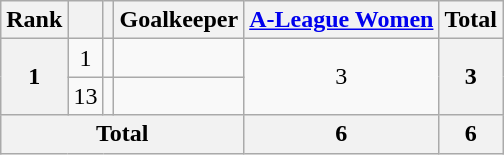<table class="wikitable" style="text-align:center">
<tr>
<th>Rank</th>
<th></th>
<th></th>
<th>Goalkeeper</th>
<th><a href='#'>A-League Women</a></th>
<th>Total</th>
</tr>
<tr>
<th rowspan=2>1</th>
<td>1</td>
<td></td>
<td align="left"></td>
<td rowspan=2>3</td>
<th rowspan=2>3</th>
</tr>
<tr>
<td>13</td>
<td></td>
<td align="left"></td>
</tr>
<tr>
<th colspan="4">Total</th>
<th>6</th>
<th>6</th>
</tr>
</table>
